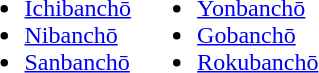<table>
<tr>
<td valign=top><br><ul><li><a href='#'>Ichibanchō</a></li><li><a href='#'>Nibanchō</a></li><li><a href='#'>Sanbanchō</a></li></ul></td>
<td valign=top><br><ul><li><a href='#'>Yonbanchō</a></li><li><a href='#'>Gobanchō</a></li><li><a href='#'>Rokubanchō</a></li></ul></td>
</tr>
</table>
